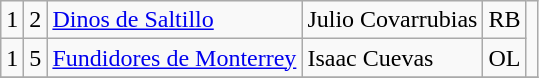<table class="wikitable">
<tr>
<td>1</td>
<td>2</td>
<td><a href='#'>Dinos de Saltillo</a></td>
<td>Julio Covarrubias</td>
<td>RB</td>
<td rowspan="2"></td>
</tr>
<tr>
<td>1</td>
<td>5</td>
<td><a href='#'>Fundidores de Monterrey</a></td>
<td>Isaac Cuevas</td>
<td>OL</td>
</tr>
<tr>
</tr>
</table>
